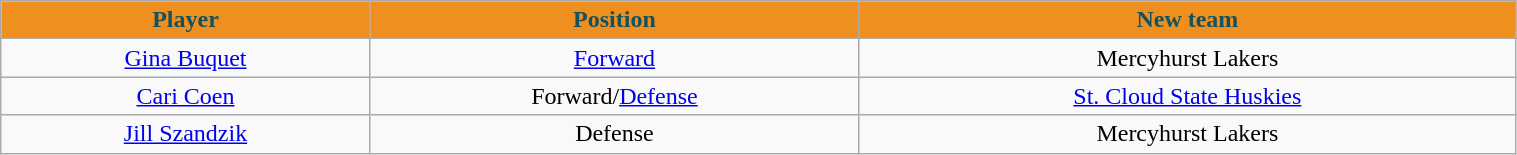<table class="wikitable" width="80%">
<tr align="center"  style=" background:#EF8F1F; color:#14535D;">
<td><strong>Player</strong></td>
<td><strong>Position</strong></td>
<td><strong>New team</strong></td>
</tr>
<tr align="center" bgcolor="">
<td><a href='#'>Gina Buquet</a></td>
<td><a href='#'>Forward</a></td>
<td>Mercyhurst Lakers</td>
</tr>
<tr align="center" bgcolor="">
<td><a href='#'>Cari Coen</a></td>
<td>Forward/<a href='#'>Defense</a></td>
<td><a href='#'>St. Cloud State Huskies</a></td>
</tr>
<tr align="center" bgcolor="">
<td><a href='#'>Jill Szandzik</a></td>
<td>Defense</td>
<td>Mercyhurst Lakers</td>
</tr>
</table>
